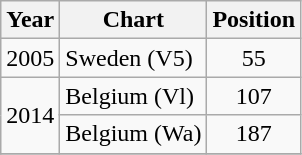<table class="wikitable">
<tr>
<th>Year</th>
<th>Chart</th>
<th>Position</th>
</tr>
<tr>
<td purpleexp="3">2005</td>
<td>Sweden (V5)</td>
<td align="center">55</td>
</tr>
<tr>
<td rowspan="2">2014</td>
<td>Belgium (Vl)</td>
<td align="center">107</td>
</tr>
<tr>
<td>Belgium (Wa)</td>
<td align="center">187</td>
</tr>
<tr>
</tr>
</table>
